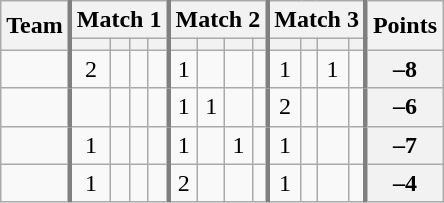<table class="wikitable sortable" style="text-align:center;">
<tr>
<th rowspan=2>Team</th>
<th colspan=4 style="border-left:3px solid gray">Match 1</th>
<th colspan=4 style="border-left:3px solid gray">Match 2</th>
<th colspan=4 style="border-left:3px solid gray">Match 3</th>
<th rowspan=2 style="border-left:3px solid gray">Points</th>
</tr>
<tr>
<th style="border-left:3px solid gray"></th>
<th></th>
<th></th>
<th></th>
<th style="border-left:3px solid gray"></th>
<th></th>
<th></th>
<th></th>
<th style="border-left:3px solid gray"></th>
<th></th>
<th></th>
<th></th>
</tr>
<tr>
<td align=left></td>
<td style="border-left:3px solid gray">2</td>
<td></td>
<td></td>
<td></td>
<td style="border-left:3px solid gray">1</td>
<td></td>
<td></td>
<td></td>
<td style="border-left:3px solid gray">1</td>
<td></td>
<td>1</td>
<td></td>
<th style="border-left:3px solid gray">–8</th>
</tr>
<tr>
<td align=left></td>
<td style="border-left:3px solid gray"></td>
<td></td>
<td></td>
<td></td>
<td style="border-left:3px solid gray">1</td>
<td>1</td>
<td></td>
<td></td>
<td style="border-left:3px solid gray">2</td>
<td></td>
<td></td>
<td></td>
<th style="border-left:3px solid gray">–6</th>
</tr>
<tr>
<td align=left></td>
<td style="border-left:3px solid gray">1</td>
<td></td>
<td></td>
<td></td>
<td style="border-left:3px solid gray">1</td>
<td></td>
<td>1</td>
<td></td>
<td style="border-left:3px solid gray">1</td>
<td></td>
<td></td>
<td></td>
<th style="border-left:3px solid gray">–7</th>
</tr>
<tr>
<td align=left></td>
<td style="border-left:3px solid gray">1</td>
<td></td>
<td></td>
<td></td>
<td style="border-left:3px solid gray">2</td>
<td></td>
<td></td>
<td></td>
<td style="border-left:3px solid gray">1</td>
<td></td>
<td></td>
<td></td>
<th style="border-left:3px solid gray">–4</th>
</tr>
</table>
